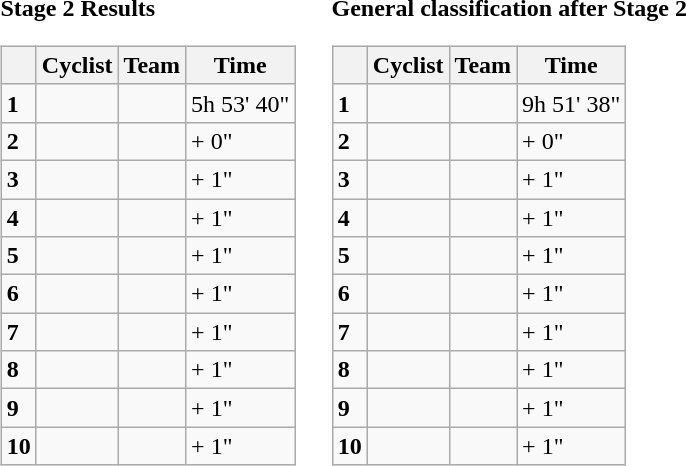<table>
<tr>
<td><strong>Stage 2 Results</strong><br><table class="wikitable">
<tr>
<th></th>
<th>Cyclist</th>
<th>Team</th>
<th>Time</th>
</tr>
<tr>
<td><strong>1</strong></td>
<td></td>
<td></td>
<td>5h 53' 40"</td>
</tr>
<tr>
<td><strong>2</strong></td>
<td><s></s> </td>
<td></td>
<td>+ 0"</td>
</tr>
<tr>
<td><strong>3</strong></td>
<td></td>
<td></td>
<td>+ 1"</td>
</tr>
<tr>
<td><strong>4</strong></td>
<td></td>
<td></td>
<td>+ 1"</td>
</tr>
<tr>
<td><strong>5</strong></td>
<td></td>
<td></td>
<td>+ 1"</td>
</tr>
<tr>
<td><strong>6</strong></td>
<td></td>
<td></td>
<td>+ 1"</td>
</tr>
<tr>
<td><strong>7</strong></td>
<td></td>
<td></td>
<td>+ 1"</td>
</tr>
<tr>
<td><strong>8</strong></td>
<td></td>
<td></td>
<td>+ 1"</td>
</tr>
<tr>
<td><strong>9</strong></td>
<td></td>
<td></td>
<td>+ 1"</td>
</tr>
<tr>
<td><strong>10</strong></td>
<td></td>
<td></td>
<td>+ 1"</td>
</tr>
</table>
</td>
<td></td>
<td><strong>General classification after Stage 2</strong><br><table class="wikitable">
<tr>
<th></th>
<th>Cyclist</th>
<th>Team</th>
<th>Time</th>
</tr>
<tr>
<td><strong>1</strong></td>
<td>  </td>
<td></td>
<td>9h 51' 38"</td>
</tr>
<tr>
<td><strong>2</strong></td>
<td></td>
<td></td>
<td>+ 0"</td>
</tr>
<tr>
<td><strong>3</strong></td>
<td></td>
<td></td>
<td>+ 1"</td>
</tr>
<tr>
<td><strong>4</strong></td>
<td></td>
<td></td>
<td>+ 1"</td>
</tr>
<tr>
<td><strong>5</strong></td>
<td></td>
<td></td>
<td>+ 1"</td>
</tr>
<tr>
<td><strong>6</strong></td>
<td></td>
<td></td>
<td>+ 1"</td>
</tr>
<tr>
<td><strong>7</strong></td>
<td></td>
<td></td>
<td>+ 1"</td>
</tr>
<tr>
<td><strong>8</strong></td>
<td></td>
<td></td>
<td>+ 1"</td>
</tr>
<tr>
<td><strong>9</strong></td>
<td></td>
<td></td>
<td>+ 1"</td>
</tr>
<tr>
<td><strong>10</strong></td>
<td></td>
<td></td>
<td>+ 1"</td>
</tr>
</table>
</td>
</tr>
</table>
